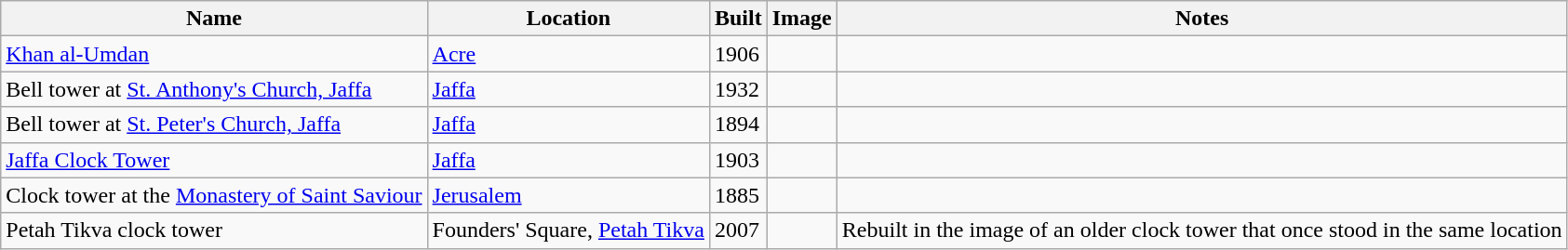<table class="wikitable">
<tr>
<th>Name</th>
<th>Location</th>
<th>Built</th>
<th>Image</th>
<th>Notes</th>
</tr>
<tr>
<td><a href='#'>Khan al-Umdan</a></td>
<td><a href='#'>Acre</a></td>
<td>1906</td>
<td></td>
<td></td>
</tr>
<tr>
<td>Bell tower at <a href='#'>St. Anthony's Church, Jaffa</a></td>
<td><a href='#'>Jaffa</a></td>
<td>1932</td>
<td></td>
<td></td>
</tr>
<tr>
<td>Bell tower at <a href='#'>St. Peter's Church, Jaffa</a></td>
<td><a href='#'>Jaffa</a></td>
<td>1894</td>
<td></td>
<td></td>
</tr>
<tr>
<td><a href='#'>Jaffa Clock Tower</a></td>
<td><a href='#'>Jaffa</a></td>
<td>1903</td>
<td></td>
<td></td>
</tr>
<tr>
<td>Clock tower at the <a href='#'>Monastery of Saint Saviour</a></td>
<td><a href='#'>Jerusalem</a></td>
<td>1885</td>
<td></td>
<td></td>
</tr>
<tr>
<td>Petah Tikva clock tower</td>
<td>Founders' Square, <a href='#'>Petah Tikva</a></td>
<td>2007</td>
<td></td>
<td>Rebuilt in the image of an older clock tower that once stood in the same location</td>
</tr>
</table>
